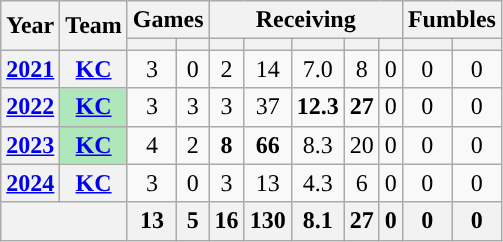<table class=wikitable style="text-align:center;">
<tr>
<th rowspan="2">Year</th>
<th rowspan="2">Team</th>
<th colspan="2">Games</th>
<th colspan="5">Receiving</th>
<th colspan="2">Fumbles</th>
</tr>
<tr>
<th></th>
<th></th>
<th></th>
<th></th>
<th></th>
<th></th>
<th></th>
<th></th>
<th></th>
</tr>
<tr>
<th><a href='#'>2021</a></th>
<th><a href='#'>KC</a></th>
<td>3</td>
<td>0</td>
<td>2</td>
<td>14</td>
<td>7.0</td>
<td>8</td>
<td>0</td>
<td>0</td>
<td>0</td>
</tr>
<tr>
<th><a href='#'>2022</a></th>
<th style="background:#afe6ba;"><a href='#'>KC</a></th>
<td>3</td>
<td>3</td>
<td>3</td>
<td>37</td>
<td><strong>12.3</strong></td>
<td><strong>27</strong></td>
<td>0</td>
<td>0</td>
<td>0</td>
</tr>
<tr>
<th><a href='#'>2023</a></th>
<th style="background:#afe6ba;"><a href='#'>KC</a></th>
<td>4</td>
<td>2</td>
<td><strong>8</strong></td>
<td><strong>66</strong></td>
<td>8.3</td>
<td>20</td>
<td>0</td>
<td>0</td>
<td>0</td>
</tr>
<tr>
<th><a href='#'>2024</a></th>
<th><a href='#'>KC</a></th>
<td>3</td>
<td>0</td>
<td>3</td>
<td>13</td>
<td>4.3</td>
<td>6</td>
<td>0</td>
<td>0</td>
<td>0</td>
</tr>
<tr>
<th colspan="2"></th>
<th>13</th>
<th>5</th>
<th>16</th>
<th>130</th>
<th>8.1</th>
<th>27</th>
<th>0</th>
<th>0</th>
<th>0</th>
</tr>
</table>
